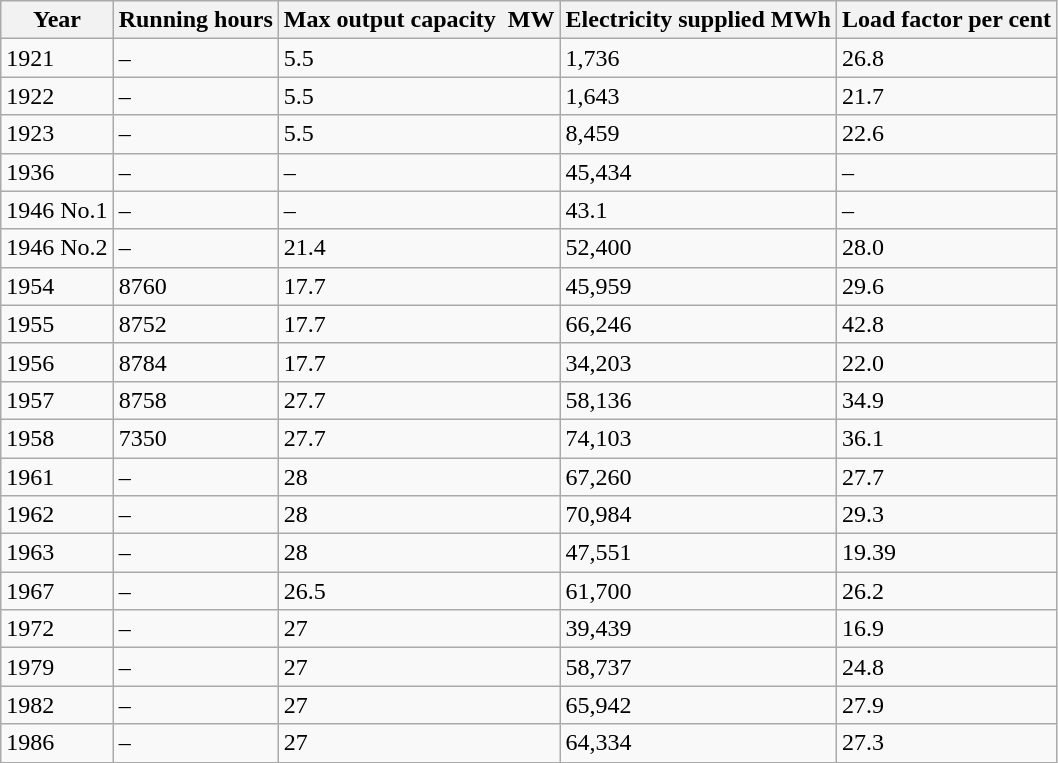<table class="wikitable">
<tr>
<th>Year</th>
<th>Running hours</th>
<th>Max output capacity  MW</th>
<th>Electricity supplied MWh</th>
<th>Load factor per cent</th>
</tr>
<tr>
<td>1921</td>
<td>–</td>
<td>5.5</td>
<td>1,736</td>
<td>26.8</td>
</tr>
<tr>
<td>1922</td>
<td>–</td>
<td>5.5</td>
<td>1,643</td>
<td>21.7</td>
</tr>
<tr>
<td>1923</td>
<td>–</td>
<td>5.5</td>
<td>8,459</td>
<td>22.6</td>
</tr>
<tr>
<td>1936</td>
<td>–</td>
<td>–</td>
<td>45,434</td>
<td>–</td>
</tr>
<tr>
<td>1946 No.1</td>
<td>–</td>
<td>–</td>
<td>43.1</td>
<td>–</td>
</tr>
<tr>
<td>1946 No.2</td>
<td>–</td>
<td>21.4</td>
<td>52,400</td>
<td>28.0</td>
</tr>
<tr>
<td>1954</td>
<td>8760</td>
<td>17.7</td>
<td>45,959</td>
<td>29.6</td>
</tr>
<tr>
<td>1955</td>
<td>8752</td>
<td>17.7</td>
<td>66,246</td>
<td>42.8</td>
</tr>
<tr>
<td>1956</td>
<td>8784</td>
<td>17.7</td>
<td>34,203</td>
<td>22.0</td>
</tr>
<tr>
<td>1957</td>
<td>8758</td>
<td>27.7</td>
<td>58,136</td>
<td>34.9</td>
</tr>
<tr>
<td>1958</td>
<td>7350</td>
<td>27.7</td>
<td>74,103</td>
<td>36.1</td>
</tr>
<tr>
<td>1961</td>
<td>–</td>
<td>28</td>
<td>67,260</td>
<td>27.7</td>
</tr>
<tr>
<td>1962</td>
<td>–</td>
<td>28</td>
<td>70,984</td>
<td>29.3</td>
</tr>
<tr>
<td>1963</td>
<td>–</td>
<td>28</td>
<td>47,551</td>
<td>19.39</td>
</tr>
<tr>
<td>1967</td>
<td>–</td>
<td>26.5</td>
<td>61,700</td>
<td>26.2</td>
</tr>
<tr>
<td>1972</td>
<td>–</td>
<td>27</td>
<td>39,439</td>
<td>16.9</td>
</tr>
<tr>
<td>1979</td>
<td>–</td>
<td>27</td>
<td>58,737</td>
<td>24.8</td>
</tr>
<tr>
<td>1982</td>
<td>–</td>
<td>27</td>
<td>65,942</td>
<td>27.9</td>
</tr>
<tr>
<td>1986</td>
<td>–</td>
<td>27</td>
<td>64,334</td>
<td>27.3</td>
</tr>
</table>
